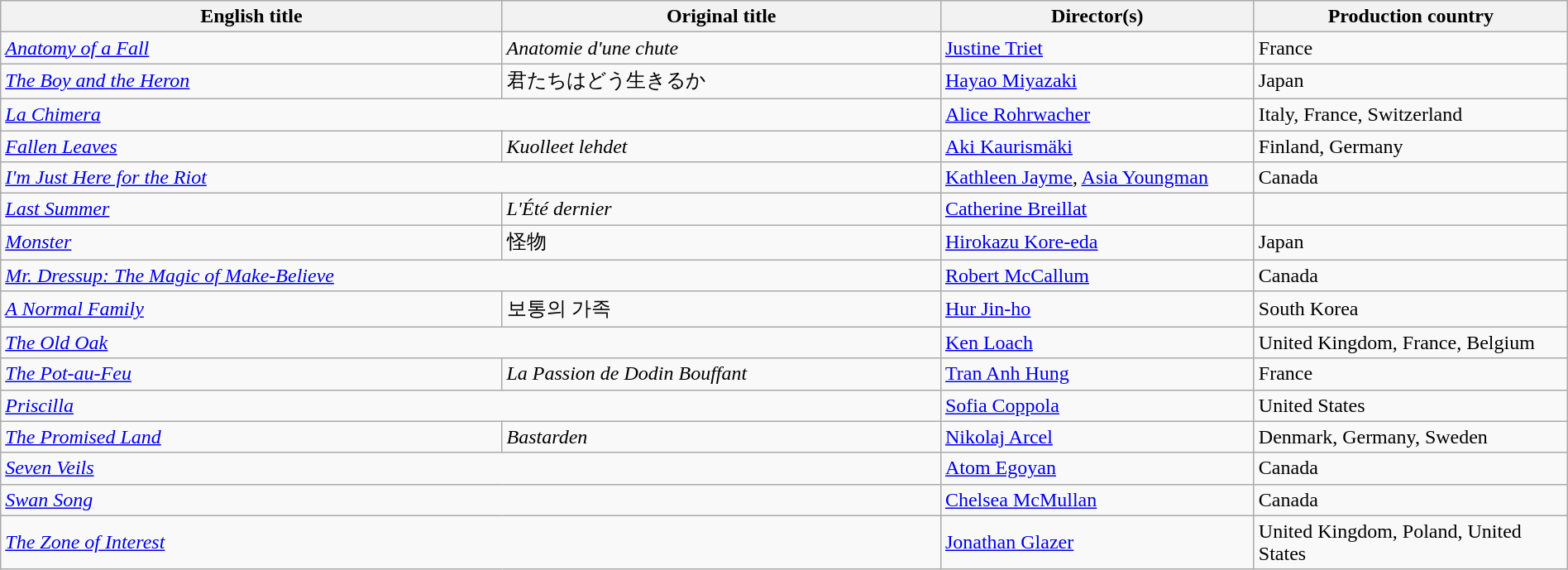<table class="sortable wikitable" width="100%" cellpadding="5">
<tr>
<th scope="col" width="32%">English title</th>
<th scope="col" width="28%">Original title</th>
<th scope="col" width="20%">Director(s)</th>
<th scope="col" width="20%">Production country</th>
</tr>
<tr>
<td><em><a href='#'>Anatomy of a Fall</a></em></td>
<td><em>Anatomie d'une chute</em></td>
<td><a href='#'>Justine Triet</a></td>
<td>France</td>
</tr>
<tr>
<td><em><a href='#'>The Boy and the Heron</a></em></td>
<td>君たちはどう生きるか</td>
<td><a href='#'>Hayao Miyazaki</a></td>
<td>Japan</td>
</tr>
<tr>
<td colspan=2><em><a href='#'>La Chimera</a></em></td>
<td><a href='#'>Alice Rohrwacher</a></td>
<td>Italy, France, Switzerland</td>
</tr>
<tr>
<td><em><a href='#'>Fallen Leaves</a></em></td>
<td><em>Kuolleet lehdet</em></td>
<td><a href='#'>Aki Kaurismäki</a></td>
<td>Finland, Germany</td>
</tr>
<tr>
<td colspan=2><em><a href='#'>I'm Just Here for the Riot</a></em></td>
<td><a href='#'>Kathleen Jayme</a>, <a href='#'>Asia Youngman</a></td>
<td>Canada</td>
</tr>
<tr>
<td><em><a href='#'>Last Summer</a></em></td>
<td><em>L'Été dernier</em></td>
<td><a href='#'>Catherine Breillat</a></td>
</tr>
<tr>
<td><em><a href='#'>Monster</a></em></td>
<td>怪物</td>
<td><a href='#'>Hirokazu Kore-eda</a></td>
<td>Japan</td>
</tr>
<tr>
<td colspan=2><em><a href='#'>Mr. Dressup: The Magic of Make-Believe</a></em></td>
<td><a href='#'>Robert McCallum</a></td>
<td>Canada</td>
</tr>
<tr>
<td><em><a href='#'>A Normal Family</a></em></td>
<td>보통의 가족</td>
<td><a href='#'>Hur Jin-ho</a></td>
<td>South Korea</td>
</tr>
<tr>
<td colspan=2><em><a href='#'>The Old Oak</a></em></td>
<td><a href='#'>Ken Loach</a></td>
<td>United Kingdom, France, Belgium</td>
</tr>
<tr>
<td><em><a href='#'>The Pot-au-Feu</a></em></td>
<td><em>La Passion de Dodin Bouffant</em></td>
<td><a href='#'>Tran Anh Hung</a></td>
<td>France</td>
</tr>
<tr>
<td colspan=2><em><a href='#'>Priscilla</a></em></td>
<td><a href='#'>Sofia Coppola</a></td>
<td>United States</td>
</tr>
<tr>
<td><em><a href='#'>The Promised Land</a></em></td>
<td><em>Bastarden</em></td>
<td><a href='#'>Nikolaj Arcel</a></td>
<td>Denmark, Germany, Sweden</td>
</tr>
<tr>
<td colspan=2><em><a href='#'>Seven Veils</a></em></td>
<td><a href='#'>Atom Egoyan</a></td>
<td>Canada</td>
</tr>
<tr>
<td colspan=2><em><a href='#'>Swan Song</a></em></td>
<td><a href='#'>Chelsea McMullan</a></td>
<td>Canada</td>
</tr>
<tr>
<td colspan=2><em><a href='#'>The Zone of Interest</a></em></td>
<td><a href='#'>Jonathan Glazer</a></td>
<td>United Kingdom, Poland, United States</td>
</tr>
</table>
